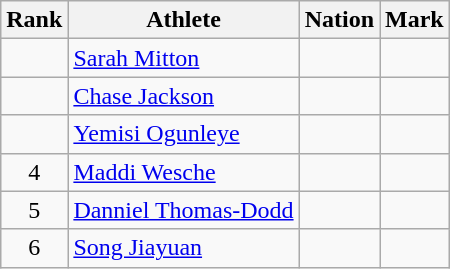<table class="wikitable">
<tr>
<th scope="col">Rank</th>
<th scope="col">Athlete</th>
<th scope="col">Nation</th>
<th scope="col">Mark</th>
</tr>
<tr>
<td align=center></td>
<td><a href='#'>Sarah Mitton</a></td>
<td></td>
<td></td>
</tr>
<tr>
<td align=center></td>
<td><a href='#'>Chase Jackson</a></td>
<td></td>
<td></td>
</tr>
<tr>
<td align=center></td>
<td><a href='#'>Yemisi Ogunleye</a></td>
<td></td>
<td></td>
</tr>
<tr>
<td align=center>4</td>
<td><a href='#'>Maddi Wesche</a></td>
<td></td>
<td></td>
</tr>
<tr>
<td align=center>5</td>
<td><a href='#'>Danniel Thomas-Dodd</a></td>
<td></td>
<td></td>
</tr>
<tr>
<td align=center>6</td>
<td><a href='#'>Song Jiayuan</a></td>
<td></td>
<td></td>
</tr>
</table>
